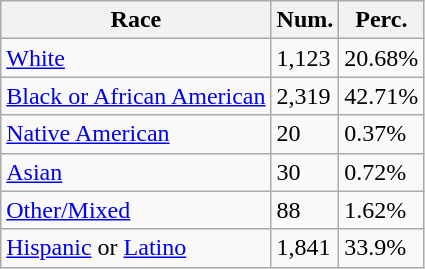<table class="wikitable">
<tr>
<th>Race</th>
<th>Num.</th>
<th>Perc.</th>
</tr>
<tr>
<td><a href='#'>White</a></td>
<td>1,123</td>
<td>20.68%</td>
</tr>
<tr>
<td><a href='#'>Black or African American</a></td>
<td>2,319</td>
<td>42.71%</td>
</tr>
<tr>
<td><a href='#'>Native American</a></td>
<td>20</td>
<td>0.37%</td>
</tr>
<tr>
<td><a href='#'>Asian</a></td>
<td>30</td>
<td>0.72%</td>
</tr>
<tr>
<td><a href='#'>Other/Mixed</a></td>
<td>88</td>
<td>1.62%</td>
</tr>
<tr>
<td><a href='#'>Hispanic</a> or <a href='#'>Latino</a></td>
<td>1,841</td>
<td>33.9%</td>
</tr>
</table>
